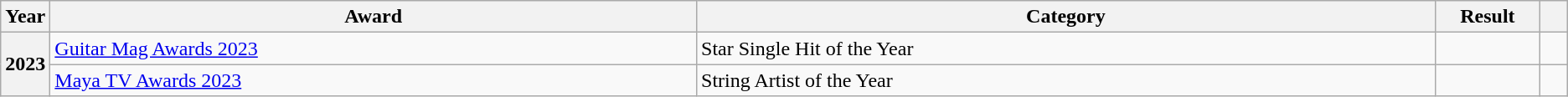<table class="wikitable sortable plainrowheaders">
<tr>
<th scope="col" style="width:1em;">Year</th>
<th scope="col" style="width:35em;">Award</th>
<th scope="col" style="width:40em;">Category</th>
<th scope="col" style="width:5em;">Result</th>
<th scope="col" style="width:1em;" class="unsortable"></th>
</tr>
<tr>
<th scope="row" rowspan="2">2023</th>
<td><a href='#'>Guitar Mag Awards 2023</a></td>
<td>Star Single Hit of the Year</td>
<td></td>
<td></td>
</tr>
<tr>
<td><a href='#'>Maya TV Awards 2023</a></td>
<td>String Artist of the Year</td>
<td></td>
<td></td>
</tr>
</table>
